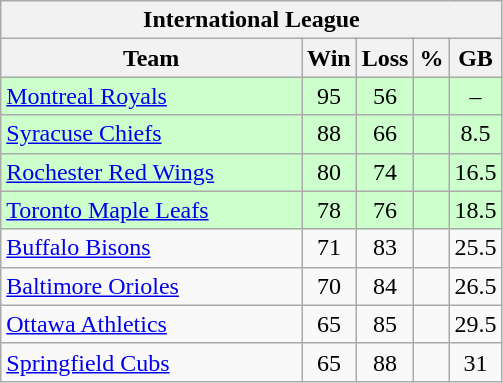<table class="wikitable">
<tr>
<th colspan="5">International League</th>
</tr>
<tr>
<th width="60%">Team</th>
<th>Win</th>
<th>Loss</th>
<th>%</th>
<th>GB</th>
</tr>
<tr align=center bgcolor=ccffcc>
<td align=left><a href='#'>Montreal Royals</a></td>
<td>95</td>
<td>56</td>
<td></td>
<td>–</td>
</tr>
<tr align=center bgcolor=ccffcc>
<td align=left><a href='#'>Syracuse Chiefs</a></td>
<td>88</td>
<td>66</td>
<td></td>
<td>8.5</td>
</tr>
<tr align=center bgcolor=ccffcc>
<td align=left><a href='#'>Rochester Red Wings</a></td>
<td>80</td>
<td>74</td>
<td></td>
<td>16.5</td>
</tr>
<tr align=center bgcolor=ccffcc>
<td align=left><a href='#'>Toronto Maple Leafs</a></td>
<td>78</td>
<td>76</td>
<td></td>
<td>18.5</td>
</tr>
<tr align=center>
<td align=left><a href='#'>Buffalo Bisons</a></td>
<td>71</td>
<td>83</td>
<td></td>
<td>25.5</td>
</tr>
<tr align=center>
<td align=left><a href='#'>Baltimore Orioles</a></td>
<td>70</td>
<td>84</td>
<td></td>
<td>26.5</td>
</tr>
<tr align=center>
<td align=left><a href='#'>Ottawa Athletics</a></td>
<td>65</td>
<td>85</td>
<td></td>
<td>29.5</td>
</tr>
<tr align=center>
<td align=left><a href='#'>Springfield Cubs</a></td>
<td>65</td>
<td>88</td>
<td></td>
<td>31</td>
</tr>
</table>
